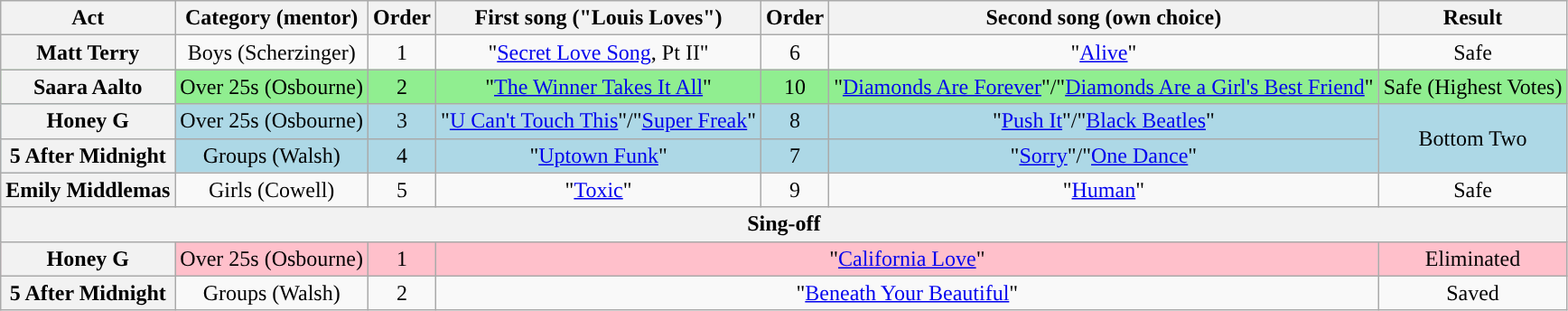<table class="wikitable plainrowheaders" style="text-align:center;">
<tr>
<th scope="col">Act</th>
<th scope="col">Category (mentor)</th>
<th scope="col">Order</th>
<th scope="col">First song ("Louis Loves")</th>
<th scope="col">Order</th>
<th scope="col">Second song (own choice)</th>
<th scope="col">Result</th>
</tr>
<tr>
<th scope="row">Matt Terry</th>
<td>Boys (Scherzinger)</td>
<td>1</td>
<td>"<a href='#'>Secret Love Song</a>, Pt II"</td>
<td>6</td>
<td>"<a href='#'>Alive</a>"</td>
<td>Safe</td>
</tr>
<tr style="background:lightgreen;">
<th scope="row">Saara Aalto</th>
<td>Over 25s (Osbourne)</td>
<td>2</td>
<td>"<a href='#'>The Winner Takes It All</a>"</td>
<td>10</td>
<td>"<a href='#'>Diamonds Are Forever</a>"/"<a href='#'>Diamonds Are a Girl's Best Friend</a>"</td>
<td>Safe (Highest Votes)</td>
</tr>
<tr style="background:lightblue;">
<th scope="row">Honey G</th>
<td>Over 25s (Osbourne)</td>
<td>3</td>
<td>"<a href='#'>U Can't Touch This</a>"/"<a href='#'>Super Freak</a>"</td>
<td>8</td>
<td>"<a href='#'>Push It</a>"/"<a href='#'>Black Beatles</a>"</td>
<td rowspan=2>Bottom Two</td>
</tr>
<tr style="background:lightblue;">
<th scope="row">5 After Midnight</th>
<td>Groups (Walsh)</td>
<td>4</td>
<td>"<a href='#'>Uptown Funk</a>"</td>
<td>7</td>
<td>"<a href='#'>Sorry</a>"/"<a href='#'>One Dance</a>"</td>
</tr>
<tr>
<th scope="row">Emily Middlemas</th>
<td>Girls (Cowell)</td>
<td>5</td>
<td>"<a href='#'>Toxic</a>"</td>
<td>9</td>
<td>"<a href='#'>Human</a>"</td>
<td>Safe</td>
</tr>
<tr>
<th colspan="7">Sing-off</th>
</tr>
<tr style="background:pink;">
<th scope="row">Honey G</th>
<td>Over 25s (Osbourne)</td>
<td>1</td>
<td colspan="3">"<a href='#'>California Love</a>"</td>
<td>Eliminated</td>
</tr>
<tr>
<th scope="row">5 After Midnight</th>
<td>Groups (Walsh)</td>
<td>2</td>
<td colspan="3">"<a href='#'>Beneath Your Beautiful</a>"</td>
<td>Saved</td>
</tr>
</table>
